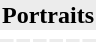<table align=center>
<tr>
<th colspan="6" style="background:#ECECEC; "><strong>Portraits</strong></th>
</tr>
<tr>
<td></td>
<td></td>
<td></td>
<td></td>
<td></td>
<td></td>
</tr>
<tr>
<td style="background:#ECECEC; "></td>
<td style="background:#ECECEC; "></td>
<td style="background:#ECECEC; "></td>
<td style="background:#ECECEC; "></td>
<td style="background:#ECECEC; "></td>
<td style="background:#ECECEC; "></td>
</tr>
<tr>
</tr>
</table>
